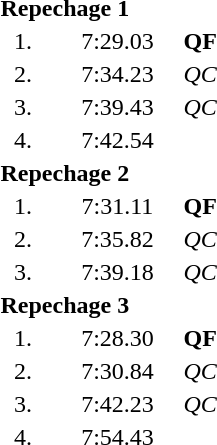<table style="text-align:center">
<tr>
<td colspan=4 align=left><strong>Repechage 1</strong></td>
</tr>
<tr>
<td width=30>1.</td>
<td align=left></td>
<td width=80>7:29.03</td>
<td><strong>QF</strong></td>
</tr>
<tr>
<td>2.</td>
<td align=left></td>
<td>7:34.23</td>
<td><em>QC</em></td>
</tr>
<tr>
<td>3.</td>
<td align=left></td>
<td>7:39.43</td>
<td><em>QC</em></td>
</tr>
<tr>
<td>4.</td>
<td align=left></td>
<td>7:42.54</td>
<td></td>
</tr>
<tr>
<td colspan=4 align=left><strong>Repechage 2</strong></td>
</tr>
<tr>
<td>1.</td>
<td align=left></td>
<td>7:31.11</td>
<td><strong>QF</strong></td>
</tr>
<tr>
<td>2.</td>
<td align=left></td>
<td>7:35.82</td>
<td><em>QC</em></td>
</tr>
<tr>
<td>3.</td>
<td align=left></td>
<td>7:39.18</td>
<td><em>QC</em></td>
</tr>
<tr>
<td colspan=4 align=left><strong>Repechage 3</strong></td>
</tr>
<tr>
<td>1.</td>
<td align=left></td>
<td>7:28.30</td>
<td><strong>QF</strong></td>
</tr>
<tr>
<td>2.</td>
<td align=left></td>
<td>7:30.84</td>
<td><em>QC</em></td>
</tr>
<tr>
<td>3.</td>
<td align=left></td>
<td>7:42.23</td>
<td><em>QC</em></td>
</tr>
<tr>
<td>4.</td>
<td align=left></td>
<td>7:54.43</td>
<td></td>
</tr>
</table>
